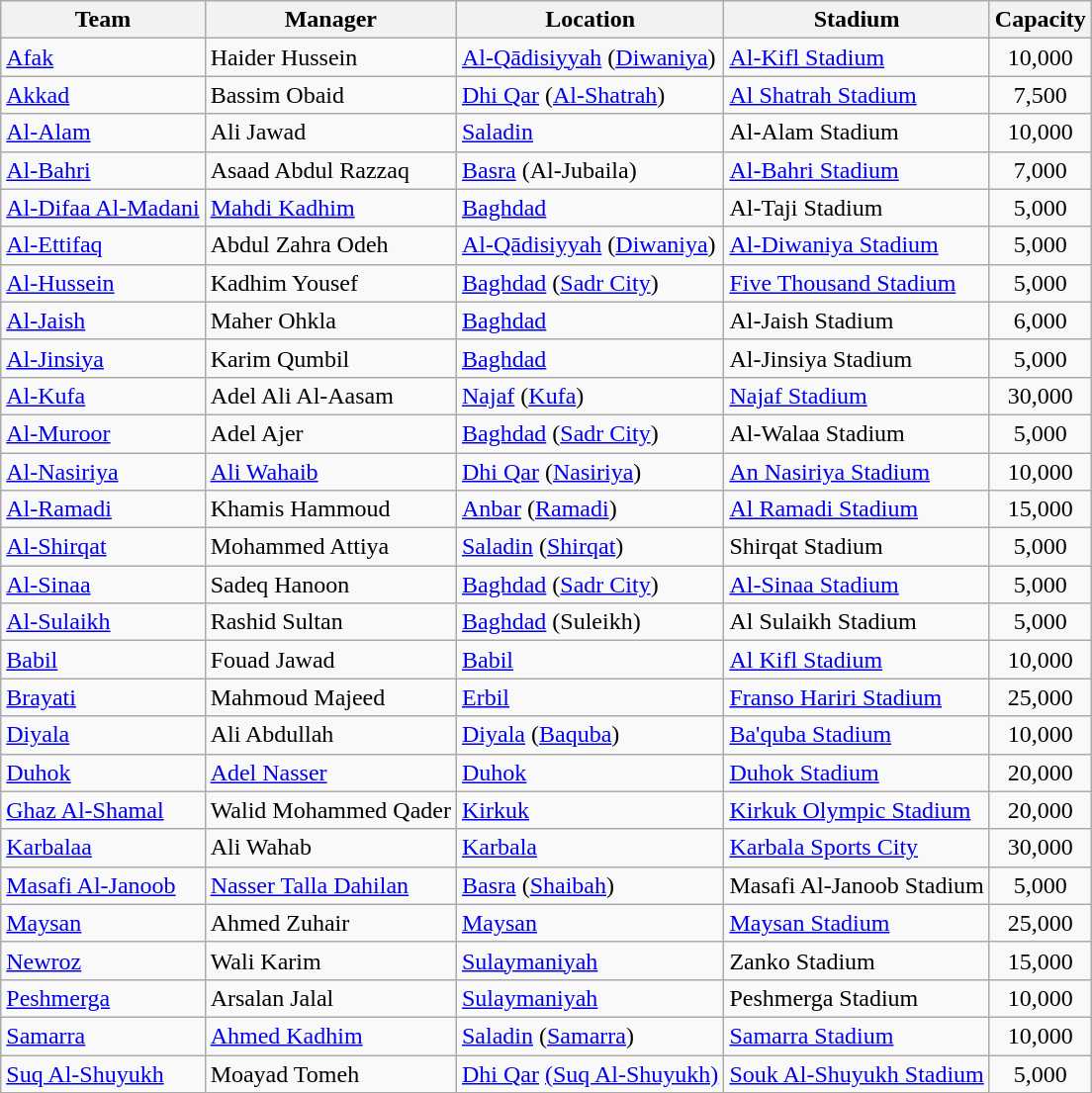<table class="wikitable sortable" style="text-align: left;">
<tr>
<th>Team</th>
<th>Manager</th>
<th>Location</th>
<th>Stadium</th>
<th>Capacity</th>
</tr>
<tr>
<td><a href='#'>Afak</a></td>
<td> Haider Hussein</td>
<td><a href='#'>Al-Qādisiyyah</a> (<a href='#'>Diwaniya</a>)</td>
<td><a href='#'>Al-Kifl Stadium</a></td>
<td style="text-align:center">10,000</td>
</tr>
<tr>
<td><a href='#'>Akkad</a></td>
<td> Bassim Obaid</td>
<td><a href='#'>Dhi Qar</a> (<a href='#'>Al-Shatrah</a>)</td>
<td><a href='#'>Al Shatrah Stadium</a></td>
<td style="text-align:center">7,500</td>
</tr>
<tr>
<td><a href='#'>Al-Alam</a></td>
<td> Ali Jawad</td>
<td><a href='#'>Saladin</a></td>
<td>Al-Alam Stadium</td>
<td style="text-align:center">10,000</td>
</tr>
<tr>
<td><a href='#'>Al-Bahri</a></td>
<td> Asaad Abdul Razzaq</td>
<td><a href='#'>Basra</a> (Al-Jubaila)</td>
<td><a href='#'>Al-Bahri Stadium</a></td>
<td style="text-align:center">7,000</td>
</tr>
<tr>
<td><a href='#'>Al-Difaa Al-Madani</a></td>
<td> <a href='#'>Mahdi Kadhim</a></td>
<td><a href='#'>Baghdad</a></td>
<td>Al-Taji Stadium</td>
<td style="text-align:center">5,000</td>
</tr>
<tr>
<td><a href='#'>Al-Ettifaq</a></td>
<td> Abdul Zahra Odeh</td>
<td><a href='#'>Al-Qādisiyyah</a> (<a href='#'>Diwaniya</a>)</td>
<td><a href='#'>Al-Diwaniya Stadium</a></td>
<td style="text-align:center">5,000</td>
</tr>
<tr>
<td><a href='#'>Al-Hussein</a></td>
<td> Kadhim Yousef</td>
<td><a href='#'>Baghdad</a> (<a href='#'>Sadr City</a>)</td>
<td><a href='#'>Five Thousand Stadium</a></td>
<td style="text-align:center">5,000</td>
</tr>
<tr>
<td><a href='#'>Al-Jaish</a></td>
<td> Maher Ohkla</td>
<td><a href='#'>Baghdad</a></td>
<td>Al-Jaish Stadium</td>
<td style="text-align:center">6,000</td>
</tr>
<tr>
<td><a href='#'>Al-Jinsiya</a></td>
<td> Karim Qumbil</td>
<td><a href='#'>Baghdad</a></td>
<td>Al-Jinsiya Stadium</td>
<td style="text-align:center">5,000</td>
</tr>
<tr>
<td><a href='#'>Al-Kufa</a></td>
<td> Adel Ali Al-Aasam</td>
<td><a href='#'>Najaf</a> (<a href='#'>Kufa</a>)</td>
<td><a href='#'>Najaf Stadium</a></td>
<td style="text-align:center">30,000</td>
</tr>
<tr>
<td><a href='#'>Al-Muroor</a></td>
<td> Adel Ajer</td>
<td><a href='#'>Baghdad</a> (<a href='#'>Sadr City</a>)</td>
<td>Al-Walaa Stadium</td>
<td style="text-align:center">5,000</td>
</tr>
<tr>
<td><a href='#'>Al-Nasiriya</a></td>
<td> <a href='#'>Ali Wahaib</a></td>
<td><a href='#'>Dhi Qar</a> (<a href='#'>Nasiriya</a>)</td>
<td><a href='#'>An Nasiriya Stadium</a></td>
<td style="text-align:center">10,000</td>
</tr>
<tr>
<td><a href='#'>Al-Ramadi</a></td>
<td> Khamis Hammoud</td>
<td><a href='#'>Anbar</a> (<a href='#'>Ramadi</a>)</td>
<td><a href='#'>Al Ramadi Stadium</a></td>
<td style="text-align:center">15,000</td>
</tr>
<tr>
<td><a href='#'>Al-Shirqat</a></td>
<td> Mohammed Attiya</td>
<td><a href='#'>Saladin</a> (<a href='#'>Shirqat</a>)</td>
<td>Shirqat Stadium</td>
<td style="text-align:center">5,000</td>
</tr>
<tr>
<td><a href='#'>Al-Sinaa</a></td>
<td> Sadeq Hanoon</td>
<td><a href='#'>Baghdad</a> (<a href='#'>Sadr City</a>)</td>
<td><a href='#'>Al-Sinaa Stadium</a></td>
<td style="text-align:center">5,000</td>
</tr>
<tr>
<td><a href='#'>Al-Sulaikh</a></td>
<td> Rashid Sultan</td>
<td><a href='#'>Baghdad</a> (Suleikh)</td>
<td>Al Sulaikh Stadium</td>
<td style="text-align:center">5,000</td>
</tr>
<tr>
<td><a href='#'>Babil</a></td>
<td> Fouad Jawad</td>
<td><a href='#'>Babil</a></td>
<td><a href='#'>Al Kifl Stadium</a></td>
<td style="text-align:center">10,000</td>
</tr>
<tr>
<td><a href='#'>Brayati</a></td>
<td> Mahmoud Majeed</td>
<td><a href='#'>Erbil</a></td>
<td><a href='#'>Franso Hariri Stadium</a></td>
<td style="text-align:center">25,000</td>
</tr>
<tr>
<td><a href='#'>Diyala</a></td>
<td> Ali Abdullah</td>
<td><a href='#'>Diyala</a> (<a href='#'>Baquba</a>)</td>
<td><a href='#'>Ba'quba Stadium</a></td>
<td style="text-align:center">10,000</td>
</tr>
<tr>
<td><a href='#'>Duhok</a></td>
<td> <a href='#'>Adel Nasser</a></td>
<td><a href='#'>Duhok</a></td>
<td><a href='#'>Duhok Stadium</a></td>
<td style="text-align:center">20,000</td>
</tr>
<tr>
<td><a href='#'>Ghaz Al-Shamal</a></td>
<td> Walid Mohammed Qader</td>
<td><a href='#'>Kirkuk</a></td>
<td><a href='#'>Kirkuk Olympic Stadium</a></td>
<td style="text-align:center">20,000</td>
</tr>
<tr>
<td><a href='#'>Karbalaa</a></td>
<td> Ali Wahab</td>
<td><a href='#'>Karbala</a></td>
<td><a href='#'>Karbala Sports City</a></td>
<td style="text-align:center">30,000</td>
</tr>
<tr>
<td><a href='#'>Masafi Al-Janoob</a></td>
<td> <a href='#'>Nasser Talla Dahilan</a></td>
<td><a href='#'>Basra</a> (<a href='#'>Shaibah</a>)</td>
<td>Masafi Al-Janoob Stadium</td>
<td style="text-align:center">5,000</td>
</tr>
<tr>
<td><a href='#'>Maysan</a></td>
<td> Ahmed Zuhair</td>
<td><a href='#'>Maysan</a></td>
<td><a href='#'>Maysan Stadium</a></td>
<td style="text-align:center">25,000</td>
</tr>
<tr>
<td><a href='#'>Newroz</a></td>
<td> Wali Karim</td>
<td><a href='#'>Sulaymaniyah</a></td>
<td>Zanko Stadium</td>
<td style="text-align:center">15,000</td>
</tr>
<tr>
<td><a href='#'>Peshmerga</a></td>
<td> Arsalan Jalal</td>
<td><a href='#'>Sulaymaniyah</a></td>
<td>Peshmerga Stadium</td>
<td style="text-align:center">10,000</td>
</tr>
<tr>
<td><a href='#'>Samarra</a></td>
<td> <a href='#'>Ahmed Kadhim</a></td>
<td><a href='#'>Saladin</a> (<a href='#'>Samarra</a>)</td>
<td><a href='#'>Samarra Stadium</a></td>
<td style="text-align:center">10,000</td>
</tr>
<tr>
<td><a href='#'>Suq Al-Shuyukh</a></td>
<td> Moayad Tomeh</td>
<td><a href='#'>Dhi Qar</a> <a href='#'>(Suq Al-Shuyukh)</a></td>
<td><a href='#'>Souk Al-Shuyukh Stadium</a></td>
<td style="text-align:center">5,000</td>
</tr>
</table>
